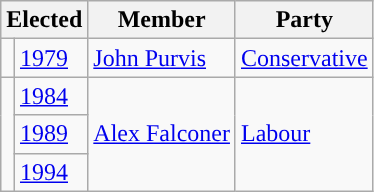<table class="wikitable">
<tr>
<th colspan="2">Elected</th>
<th>Member</th>
<th>Party</th>
</tr>
<tr>
<td style="background-color: "></td>
<td><a href='#'>1979</a></td>
<td><a href='#'>John Purvis</a></td>
<td><a href='#'>Conservative</a></td>
</tr>
<tr>
<td rowspan="3" style="background-color: "></td>
<td><a href='#'>1984</a></td>
<td rowspan="3"><a href='#'>Alex Falconer</a></td>
<td rowspan="3"><a href='#'>Labour</a></td>
</tr>
<tr>
<td><a href='#'>1989</a></td>
</tr>
<tr>
<td><a href='#'>1994</a></td>
</tr>
</table>
